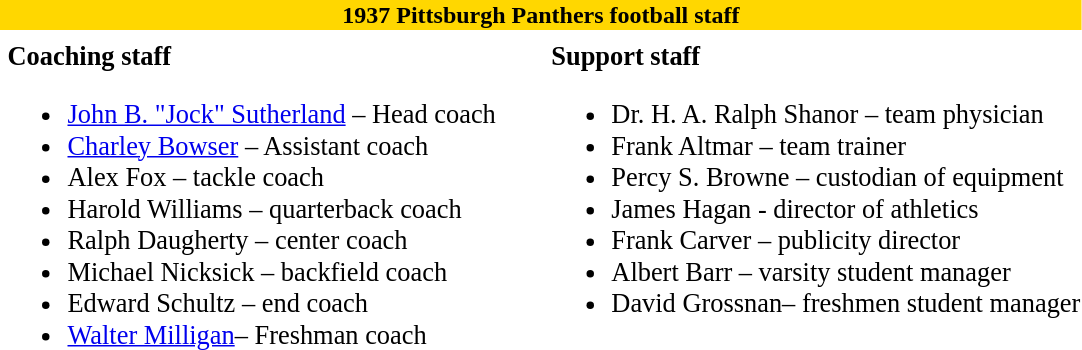<table class="toccolours" style="text-align: left;">
<tr>
<th colspan="10" style="background:gold; color:dark blue; text-align: center;"><strong>1937 Pittsburgh Panthers football staff</strong></th>
</tr>
<tr>
<td colspan="10" align="right"></td>
</tr>
<tr>
<td valign="top"></td>
<td style="font-size: 110%;" valign="top"><strong>Coaching staff</strong><br><ul><li><a href='#'>John B. "Jock" Sutherland</a> – Head coach</li><li><a href='#'>Charley Bowser</a> – Assistant coach</li><li>Alex Fox – tackle coach</li><li>Harold Williams – quarterback coach</li><li>Ralph Daugherty – center coach</li><li>Michael Nicksick – backfield coach</li><li>Edward Schultz – end coach</li><li><a href='#'>Walter Milligan</a>– Freshman coach</li></ul></td>
<td width="25"> </td>
<td valign="top"></td>
<td style="font-size: 110%;" valign="top"><strong>Support staff</strong><br><ul><li>Dr. H. A. Ralph Shanor – team physician</li><li>Frank Altmar – team trainer</li><li>Percy S. Browne – custodian of equipment</li><li>James Hagan - director of athletics</li><li>Frank Carver – publicity director</li><li>Albert Barr – varsity student manager</li><li>David Grossnan– freshmen student manager</li></ul></td>
</tr>
</table>
